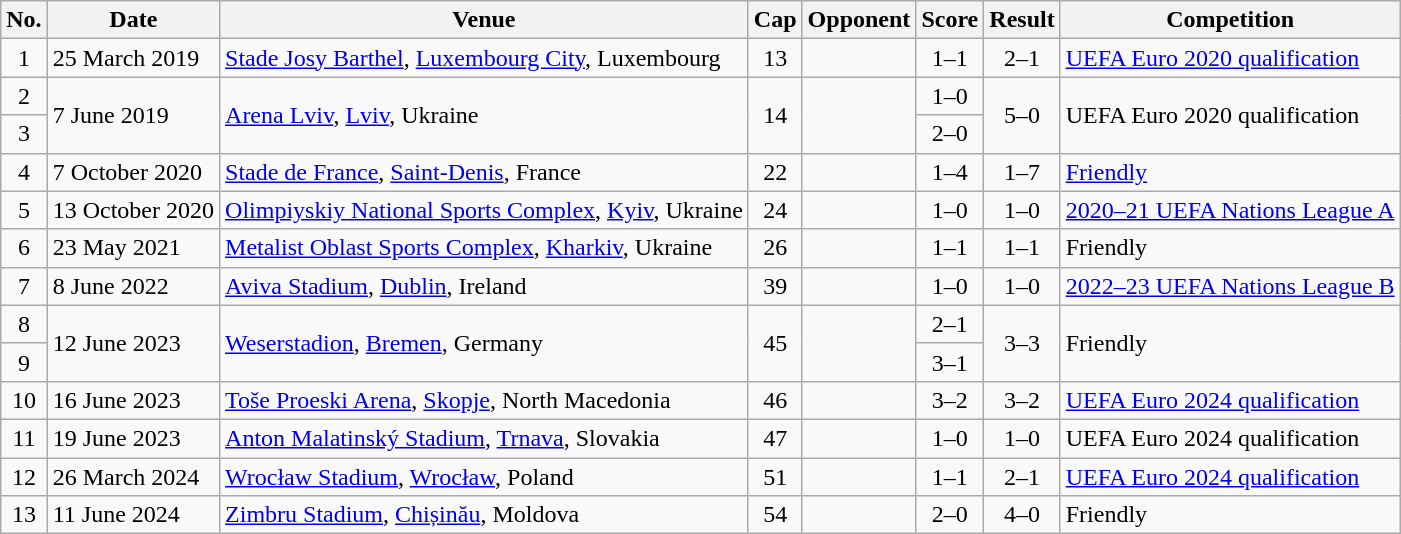<table class="wikitable sortable">
<tr>
<th scope="col">No.</th>
<th scope="col" data-sort-type="date">Date</th>
<th scope="col">Venue</th>
<th scope="col">Cap</th>
<th scope="col">Opponent</th>
<th scope="col">Score</th>
<th scope="col">Result</th>
<th scope="col">Competition</th>
</tr>
<tr>
<td style="text-align:center">1</td>
<td>25 March 2019</td>
<td><a href='#'>Stade Josy Barthel</a>, <a href='#'>Luxembourg City</a>, Luxembourg</td>
<td style="text-align:center">13</td>
<td></td>
<td style="text-align:center">1–1</td>
<td style="text-align:center">2–1</td>
<td><a href='#'>UEFA Euro 2020 qualification</a></td>
</tr>
<tr>
<td style="text-align:center">2</td>
<td rowspan="2">7 June 2019</td>
<td rowspan="2"><a href='#'>Arena Lviv</a>, <a href='#'>Lviv</a>, Ukraine</td>
<td rowspan="2" style="text-align:center">14</td>
<td rowspan="2"></td>
<td style="text-align:center">1–0</td>
<td rowspan="2" style="text-align:center">5–0</td>
<td rowspan="2">UEFA Euro 2020 qualification</td>
</tr>
<tr>
<td style="text-align:center">3</td>
<td style="text-align:center">2–0</td>
</tr>
<tr>
<td style="text-align:center">4</td>
<td>7 October 2020</td>
<td><a href='#'>Stade de France</a>, <a href='#'>Saint-Denis</a>, France</td>
<td style="text-align:center">22</td>
<td></td>
<td style="text-align:center">1–4</td>
<td style="text-align:center">1–7</td>
<td><a href='#'>Friendly</a></td>
</tr>
<tr>
<td style="text-align:center">5</td>
<td>13 October 2020</td>
<td><a href='#'>Olimpiyskiy National Sports Complex</a>, <a href='#'>Kyiv</a>, Ukraine</td>
<td style="text-align:center">24</td>
<td></td>
<td style="text-align:center">1–0</td>
<td style="text-align:center">1–0</td>
<td><a href='#'>2020–21 UEFA Nations League A</a></td>
</tr>
<tr>
<td style="text-align:center">6</td>
<td>23 May 2021</td>
<td><a href='#'>Metalist Oblast Sports Complex</a>, <a href='#'>Kharkiv</a>, Ukraine</td>
<td style="text-align:center">26</td>
<td></td>
<td style="text-align:center">1–1</td>
<td style="text-align:center">1–1</td>
<td>Friendly</td>
</tr>
<tr>
<td style="text-align:center">7</td>
<td>8 June 2022</td>
<td><a href='#'>Aviva Stadium</a>, <a href='#'>Dublin</a>, Ireland</td>
<td style="text-align:center">39</td>
<td></td>
<td style="text-align:center">1–0</td>
<td style="text-align:center">1–0</td>
<td><a href='#'>2022–23 UEFA Nations League B</a></td>
</tr>
<tr>
<td style="text-align:center">8</td>
<td rowspan="2">12 June 2023</td>
<td rowspan="2"><a href='#'>Weserstadion</a>, <a href='#'>Bremen</a>, Germany</td>
<td rowspan="2" style="text-align:center">45</td>
<td rowspan="2"></td>
<td style="text-align:center">2–1</td>
<td rowspan="2" style="text-align:center">3–3</td>
<td rowspan="2">Friendly</td>
</tr>
<tr>
<td style="text-align:center">9</td>
<td style="text-align:center">3–1</td>
</tr>
<tr>
<td style="text-align:center">10</td>
<td>16 June 2023</td>
<td><a href='#'>Toše Proeski Arena</a>, <a href='#'>Skopje</a>, North Macedonia</td>
<td style="text-align:center">46</td>
<td></td>
<td style="text-align:center">3–2</td>
<td style="text-align:center">3–2</td>
<td><a href='#'>UEFA Euro 2024 qualification</a></td>
</tr>
<tr>
<td style="text-align:center">11</td>
<td>19 June 2023</td>
<td><a href='#'>Anton Malatinský Stadium</a>, <a href='#'>Trnava</a>, Slovakia</td>
<td style="text-align:center">47</td>
<td></td>
<td style="text-align:center">1–0</td>
<td style="text-align:center">1–0</td>
<td>UEFA Euro 2024 qualification</td>
</tr>
<tr>
<td style="text-align:center">12</td>
<td>26 March 2024</td>
<td><a href='#'>Wrocław Stadium</a>, <a href='#'>Wrocław</a>, Poland</td>
<td style="text-align:center">51</td>
<td></td>
<td style="text-align:center">1–1</td>
<td style="text-align:center">2–1</td>
<td><a href='#'>UEFA Euro 2024 qualification</a></td>
</tr>
<tr>
<td style="text-align:center">13</td>
<td>11 June 2024</td>
<td><a href='#'>Zimbru Stadium</a>, <a href='#'>Chișinău</a>, Moldova</td>
<td style="text-align:center">54</td>
<td></td>
<td style="text-align:center">2–0</td>
<td style="text-align:center">4–0</td>
<td>Friendly</td>
</tr>
</table>
